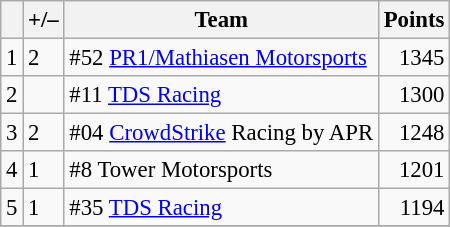<table class="wikitable" style="font-size: 95%;">
<tr>
<th scope="col"></th>
<th scope="col">+/–</th>
<th scope="col">Team</th>
<th scope="col">Points</th>
</tr>
<tr>
<td align=center>1</td>
<td align="left"> 2</td>
<td> #52 <a href='#'>PR1/Mathiasen Motorsports</a></td>
<td align=right>1345</td>
</tr>
<tr>
<td align=center>2</td>
<td align="left"></td>
<td> #11 <a href='#'>TDS Racing</a></td>
<td align=right>1300</td>
</tr>
<tr>
<td align=center>3</td>
<td align="left"> 2</td>
<td> #04 <a href='#'>CrowdStrike</a> Racing by APR</td>
<td align=right>1248</td>
</tr>
<tr>
<td align=center>4</td>
<td align="left"> 1</td>
<td> #8 Tower Motorsports</td>
<td align=right>1201</td>
</tr>
<tr>
<td align=center>5</td>
<td align="left"> 1</td>
<td> #35 <a href='#'>TDS Racing</a></td>
<td align=right>1194</td>
</tr>
<tr>
</tr>
</table>
